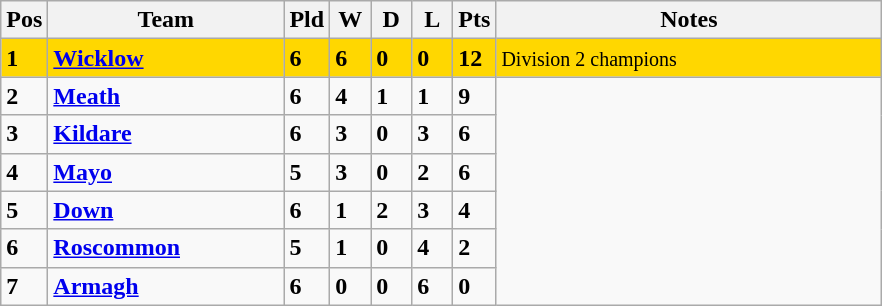<table class="wikitable" style="text-align: centre;">
<tr>
<th width=20>Pos</th>
<th width=150>Team</th>
<th width=20>Pld</th>
<th width=20>W</th>
<th width=20>D</th>
<th width=20>L</th>
<th width=20>Pts</th>
<th width=250>Notes</th>
</tr>
<tr style="background:gold;">
<td><strong>1</strong></td>
<td align=left><strong> <a href='#'>Wicklow</a> </strong></td>
<td><strong>6</strong></td>
<td><strong>6</strong></td>
<td><strong>0</strong></td>
<td><strong>0</strong></td>
<td><strong>12</strong></td>
<td><small> Division 2 champions</small></td>
</tr>
<tr style>
<td><strong>2</strong></td>
<td align=left><strong> <a href='#'>Meath</a> </strong></td>
<td><strong>6</strong></td>
<td><strong>4</strong></td>
<td><strong>1</strong></td>
<td><strong>1</strong></td>
<td><strong>9</strong></td>
</tr>
<tr style>
<td><strong>3</strong></td>
<td align=left><strong> <a href='#'>Kildare</a> </strong></td>
<td><strong>6</strong></td>
<td><strong>3</strong></td>
<td><strong>0</strong></td>
<td><strong>3</strong></td>
<td><strong>6</strong></td>
</tr>
<tr style>
<td><strong>4</strong></td>
<td align=left><strong> <a href='#'>Mayo</a> </strong></td>
<td><strong>5</strong></td>
<td><strong>3</strong></td>
<td><strong>0</strong></td>
<td><strong>2</strong></td>
<td><strong>6</strong></td>
</tr>
<tr style>
<td><strong>5</strong></td>
<td align=left><strong> <a href='#'>Down</a> </strong></td>
<td><strong>6</strong></td>
<td><strong>1</strong></td>
<td><strong>2</strong></td>
<td><strong>3</strong></td>
<td><strong>4</strong></td>
</tr>
<tr style>
<td><strong>6</strong></td>
<td align=left><strong> <a href='#'>Roscommon</a> </strong></td>
<td><strong>5</strong></td>
<td><strong>1</strong></td>
<td><strong>0</strong></td>
<td><strong>4</strong></td>
<td><strong>2</strong></td>
</tr>
<tr style>
<td><strong>7</strong></td>
<td align=left><strong> <a href='#'>Armagh</a> </strong></td>
<td><strong>6</strong></td>
<td><strong>0</strong></td>
<td><strong>0</strong></td>
<td><strong>6</strong></td>
<td><strong>0</strong></td>
</tr>
</table>
